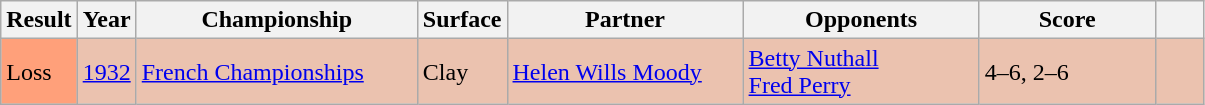<table class="sortable wikitable">
<tr>
<th style="width:40px">Result</th>
<th style="width:30px">Year</th>
<th style="width:180px">Championship</th>
<th style="width:50px">Surface</th>
<th style="width:150px">Partner</th>
<th style="width:150px">Opponents</th>
<th style="width:110px" class="unsortable">Score</th>
<th width=25 class="unsortable"></th>
</tr>
<tr style="background:#ebc2af;">
<td style="background:#ffa07a;">Loss</td>
<td><a href='#'>1932</a></td>
<td><a href='#'>French Championships</a></td>
<td>Clay</td>
<td> <a href='#'>Helen Wills Moody</a></td>
<td> <a href='#'>Betty Nuthall</a> <br>  <a href='#'>Fred Perry</a></td>
<td>4–6, 2–6</td>
<td></td>
</tr>
</table>
